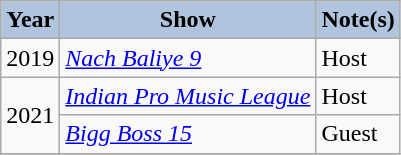<table class="wikitable" styel=font-size:100%;">
<tr>
<th style="background:#B0C4DE;">Year</th>
<th style="background:#B0C4DE;">Show</th>
<th style="background:#B0C4DE;">Note(s)</th>
</tr>
<tr>
<td>2019</td>
<td><em><a href='#'>Nach Baliye 9</a></em></td>
<td>Host</td>
</tr>
<tr>
<td rowspan="2">2021</td>
<td><em><a href='#'>Indian Pro Music League</a></em></td>
<td>Host</td>
</tr>
<tr>
<td><em><a href='#'>Bigg Boss 15</a></em></td>
<td>Guest</td>
</tr>
<tr>
</tr>
</table>
